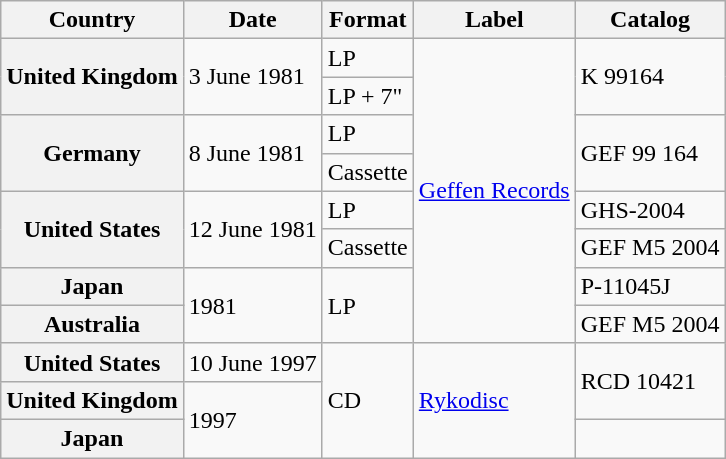<table class="wikitable plainrowheaders">
<tr>
<th scope="col">Country</th>
<th scope="col">Date</th>
<th scope="col">Format</th>
<th scope="col">Label</th>
<th scope="col">Catalog</th>
</tr>
<tr>
<th scope="row" rowspan="2">United Kingdom</th>
<td rowspan="2">3 June 1981</td>
<td>LP</td>
<td rowspan="8"><a href='#'>Geffen Records</a></td>
<td rowspan="2">K 99164</td>
</tr>
<tr>
<td>LP + 7"</td>
</tr>
<tr>
<th scope="row" rowspan="2">Germany</th>
<td rowspan="2">8 June 1981</td>
<td>LP</td>
<td rowspan="2">GEF 99 164</td>
</tr>
<tr>
<td>Cassette</td>
</tr>
<tr>
<th scope="row" rowspan="2">United States</th>
<td rowspan="2">12 June 1981</td>
<td>LP</td>
<td>GHS-2004</td>
</tr>
<tr>
<td>Cassette</td>
<td>GEF M5 2004</td>
</tr>
<tr>
<th scope="row">Japan</th>
<td rowspan="2">1981</td>
<td rowspan="2">LP</td>
<td>P-11045J</td>
</tr>
<tr>
<th scope="row">Australia</th>
<td>GEF M5 2004</td>
</tr>
<tr>
<th scope="row">United States</th>
<td>10 June 1997</td>
<td rowspan="3">CD</td>
<td rowspan="3"><a href='#'>Rykodisc</a></td>
<td rowspan="2">RCD 10421</td>
</tr>
<tr>
<th scope="row">United Kingdom</th>
<td rowspan="2">1997</td>
</tr>
<tr>
<th scope="row">Japan</th>
<td></td>
</tr>
</table>
